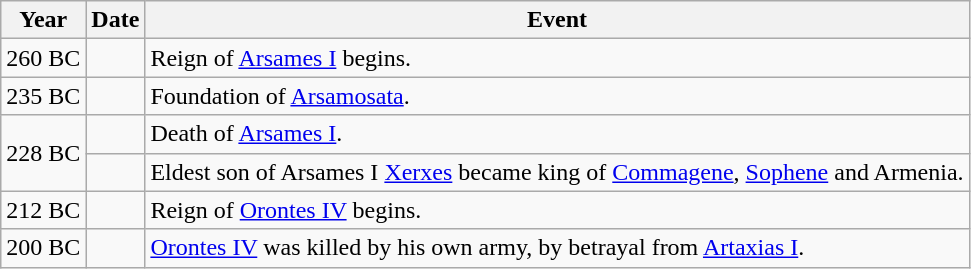<table class="wikitable">
<tr>
<th>Year</th>
<th>Date</th>
<th>Event</th>
</tr>
<tr>
<td>260 BC</td>
<td></td>
<td>Reign of <a href='#'>Arsames I</a> begins.</td>
</tr>
<tr>
<td>235 BC</td>
<td></td>
<td>Foundation of <a href='#'>Arsamosata</a>.</td>
</tr>
<tr>
<td rowspan="2">228 BC</td>
<td></td>
<td>Death of <a href='#'>Arsames I</a>.</td>
</tr>
<tr>
<td></td>
<td>Eldest son of Arsames I <a href='#'>Xerxes</a> became king of <a href='#'>Commagene</a>, <a href='#'>Sophene</a> and Armenia.</td>
</tr>
<tr>
<td>212 BC</td>
<td></td>
<td>Reign of <a href='#'>Orontes IV</a> begins.</td>
</tr>
<tr>
<td>200 BC</td>
<td></td>
<td><a href='#'>Orontes IV</a> was killed by his own army, by betrayal from <a href='#'>Artaxias I</a>.</td>
</tr>
</table>
